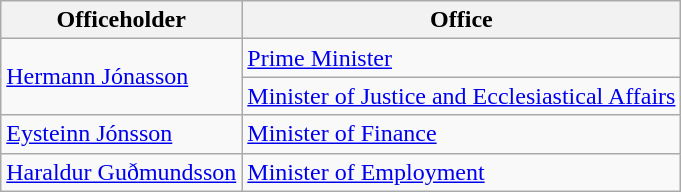<table class="wikitable">
<tr>
<th>Officeholder</th>
<th>Office</th>
</tr>
<tr>
<td rowspan=2><a href='#'>Hermann Jónasson</a></td>
<td><a href='#'>Prime Minister</a></td>
</tr>
<tr>
<td><a href='#'>Minister of Justice and Ecclesiastical Affairs</a></td>
</tr>
<tr>
<td><a href='#'>Eysteinn Jónsson</a></td>
<td><a href='#'>Minister of Finance</a></td>
</tr>
<tr>
<td><a href='#'>Haraldur Guðmundsson</a></td>
<td><a href='#'>Minister of Employment</a></td>
</tr>
</table>
